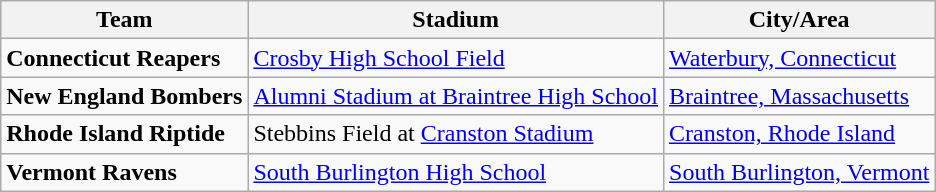<table class="wikitable">
<tr>
<th>Team</th>
<th>Stadium</th>
<th>City/Area</th>
</tr>
<tr>
<td><strong>Connecticut Reapers</strong></td>
<td><a href='#'>Crosby High School Field</a></td>
<td><a href='#'>Waterbury, Connecticut</a></td>
</tr>
<tr>
<td><strong>New England Bombers</strong></td>
<td><a href='#'>Alumni Stadium at Braintree High School</a></td>
<td><a href='#'>Braintree, Massachusetts</a></td>
</tr>
<tr>
<td><strong>Rhode Island Riptide</strong></td>
<td>Stebbins Field at <a href='#'>Cranston Stadium</a></td>
<td><a href='#'>Cranston, Rhode Island</a></td>
</tr>
<tr>
<td><strong>Vermont Ravens</strong></td>
<td><a href='#'>South Burlington High School</a></td>
<td><a href='#'>South Burlington, Vermont</a></td>
</tr>
</table>
